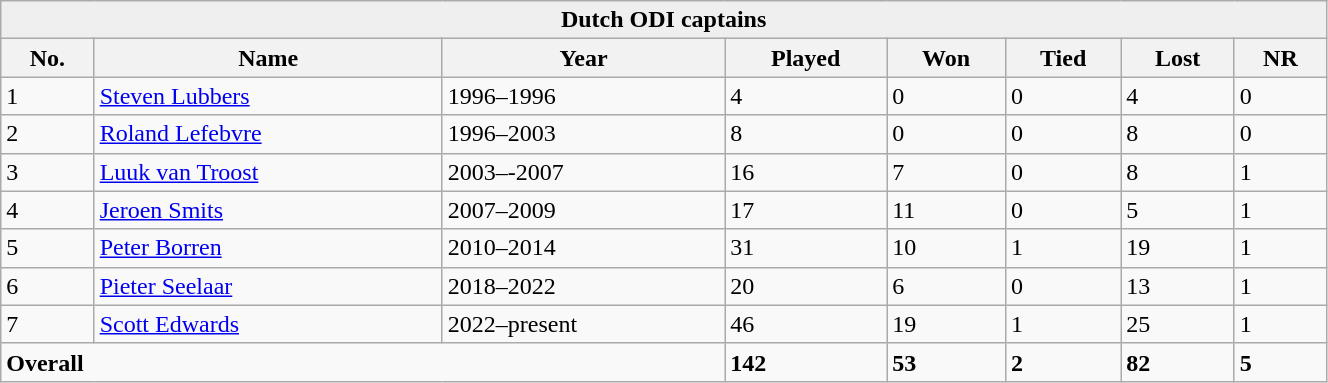<table class="wikitable" style="width:70%;">
<tr>
<th colspan="8" style="background:#efefef;">Dutch ODI captains</th>
</tr>
<tr style="background:#efefef;">
<th>No.</th>
<th>Name</th>
<th>Year</th>
<th>Played</th>
<th>Won</th>
<th>Tied</th>
<th>Lost</th>
<th>NR</th>
</tr>
<tr>
<td>1</td>
<td><a href='#'>Steven Lubbers</a></td>
<td>1996–1996</td>
<td>4</td>
<td>0</td>
<td>0</td>
<td>4</td>
<td>0</td>
</tr>
<tr>
<td>2</td>
<td><a href='#'>Roland Lefebvre</a></td>
<td>1996–2003</td>
<td>8</td>
<td>0</td>
<td>0</td>
<td>8</td>
<td>0</td>
</tr>
<tr>
<td>3</td>
<td><a href='#'>Luuk van Troost</a></td>
<td>2003–-2007</td>
<td>16</td>
<td>7</td>
<td>0</td>
<td>8</td>
<td>1</td>
</tr>
<tr>
<td>4</td>
<td><a href='#'>Jeroen Smits</a></td>
<td>2007–2009</td>
<td>17</td>
<td>11</td>
<td>0</td>
<td>5</td>
<td>1</td>
</tr>
<tr>
<td>5</td>
<td><a href='#'>Peter Borren</a></td>
<td>2010–2014</td>
<td>31</td>
<td>10</td>
<td>1</td>
<td>19</td>
<td>1</td>
</tr>
<tr>
<td>6</td>
<td><a href='#'>Pieter Seelaar</a></td>
<td>2018–2022</td>
<td>20</td>
<td>6</td>
<td>0</td>
<td>13</td>
<td>1</td>
</tr>
<tr>
<td>7</td>
<td><a href='#'>Scott Edwards</a></td>
<td>2022–present</td>
<td>46</td>
<td>19</td>
<td>1</td>
<td>25</td>
<td>1</td>
</tr>
<tr>
<td colspan=3><strong>Overall</strong></td>
<td><strong>142</strong></td>
<td><strong>53</strong></td>
<td><strong>2</strong></td>
<td><strong>82</strong></td>
<td><strong>5</strong></td>
</tr>
</table>
